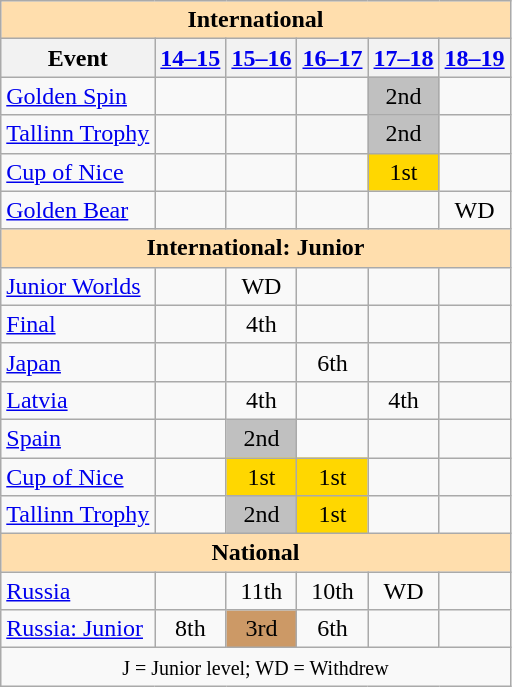<table class="wikitable" style="text-align:center">
<tr>
<th style="background-color: #ffdead; " colspan=7 align=center>International</th>
</tr>
<tr>
<th>Event</th>
<th><a href='#'>14–15</a></th>
<th><a href='#'>15–16</a></th>
<th><a href='#'>16–17</a></th>
<th><a href='#'>17–18</a></th>
<th><a href='#'>18–19</a></th>
</tr>
<tr>
<td align=left> <a href='#'>Golden Spin</a></td>
<td></td>
<td></td>
<td></td>
<td bgcolor=silver>2nd</td>
<td></td>
</tr>
<tr>
<td align=left> <a href='#'>Tallinn Trophy</a></td>
<td></td>
<td></td>
<td></td>
<td bgcolor=silver>2nd</td>
<td></td>
</tr>
<tr>
<td align=left><a href='#'>Cup of Nice</a></td>
<td></td>
<td></td>
<td></td>
<td bgcolor=gold>1st</td>
<td></td>
</tr>
<tr>
<td align=left><a href='#'>Golden Bear</a></td>
<td></td>
<td></td>
<td></td>
<td></td>
<td>WD</td>
</tr>
<tr>
<th style="background-color: #ffdead; " colspan=7 align=center>International: Junior</th>
</tr>
<tr>
<td align=left><a href='#'>Junior Worlds</a></td>
<td></td>
<td>WD</td>
<td></td>
<td></td>
<td></td>
</tr>
<tr>
<td align=left> <a href='#'>Final</a></td>
<td></td>
<td>4th</td>
<td></td>
<td></td>
<td></td>
</tr>
<tr>
<td align=left> <a href='#'>Japan</a></td>
<td></td>
<td></td>
<td>6th</td>
<td></td>
<td></td>
</tr>
<tr>
<td align=left> <a href='#'>Latvia</a></td>
<td></td>
<td>4th</td>
<td></td>
<td>4th</td>
<td></td>
</tr>
<tr>
<td align=left> <a href='#'>Spain</a></td>
<td></td>
<td bgcolor=silver>2nd</td>
<td></td>
<td></td>
<td></td>
</tr>
<tr>
<td align=left><a href='#'>Cup of Nice</a></td>
<td></td>
<td bgcolor=gold>1st</td>
<td bgcolor=gold>1st</td>
<td></td>
<td></td>
</tr>
<tr>
<td align=left><a href='#'>Tallinn Trophy</a></td>
<td></td>
<td bgcolor=silver>2nd</td>
<td bgcolor=gold>1st</td>
<td></td>
<td></td>
</tr>
<tr>
<th style="background-color: #ffdead; " colspan=7 align=center>National</th>
</tr>
<tr>
<td align=left><a href='#'>Russia</a></td>
<td></td>
<td>11th</td>
<td>10th</td>
<td>WD</td>
<td></td>
</tr>
<tr>
<td align=left><a href='#'>Russia: Junior</a></td>
<td>8th</td>
<td bgcolor=cc9966>3rd</td>
<td>6th</td>
<td></td>
<td></td>
</tr>
<tr>
<td colspan=7 align=center><small> J = Junior level; WD = Withdrew </small></td>
</tr>
</table>
